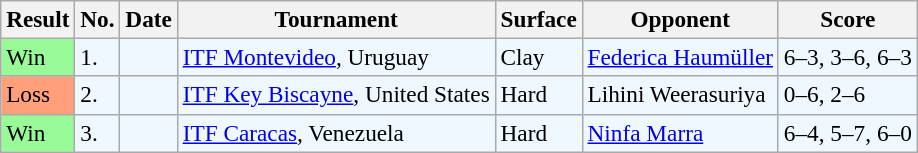<table class="sortable wikitable" style=font-size:97%>
<tr>
<th>Result</th>
<th>No.</th>
<th>Date</th>
<th>Tournament</th>
<th>Surface</th>
<th>Opponent</th>
<th>Score</th>
</tr>
<tr style="background:#f0f8ff;">
<td style="background:#98fb98;">Win</td>
<td>1.</td>
<td></td>
<td><a href='#'>ITF Montevideo</a>, Uruguay</td>
<td>Clay</td>
<td> <a href='#'>Federica Haumüller</a></td>
<td>6–3, 3–6, 6–3</td>
</tr>
<tr style="background:#f0f8ff;">
<td style="background:#ffa07a;">Loss</td>
<td>2.</td>
<td></td>
<td><a href='#'>ITF Key Biscayne</a>, United States</td>
<td>Hard</td>
<td> Lihini Weerasuriya</td>
<td>0–6, 2–6</td>
</tr>
<tr style="background:#f0f8ff;">
<td style="background:#98fb98;">Win</td>
<td>3.</td>
<td></td>
<td><a href='#'>ITF Caracas</a>, Venezuela</td>
<td>Hard</td>
<td> <a href='#'>Ninfa Marra</a></td>
<td>6–4, 5–7, 6–0</td>
</tr>
</table>
